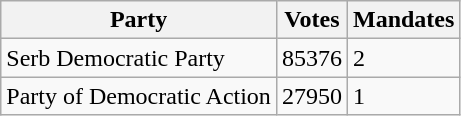<table class="wikitable" style ="text-align: left">
<tr>
<th>Party</th>
<th>Votes</th>
<th>Mandates</th>
</tr>
<tr>
<td>Serb Democratic Party</td>
<td>85376</td>
<td>2</td>
</tr>
<tr>
<td>Party of Democratic Action</td>
<td>27950</td>
<td>1</td>
</tr>
</table>
